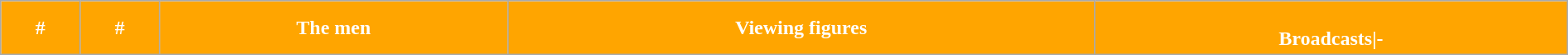<table class="wikitable plainrowheaders" width="100%" style="margin-right: 0;">
<tr>
<th style="background-color:#ffa500; color:white">#</th>
<th style="background-color:#ffa500; color:white">#</th>
<th style="background-color:#ffa500; color:white">The men</th>
<th style="background-color:#ffa500; color:white">Viewing figures</th>
<th style="background-color:#ffa500; color:white"><br>Broadcasts|-







</th>
</tr>
</table>
